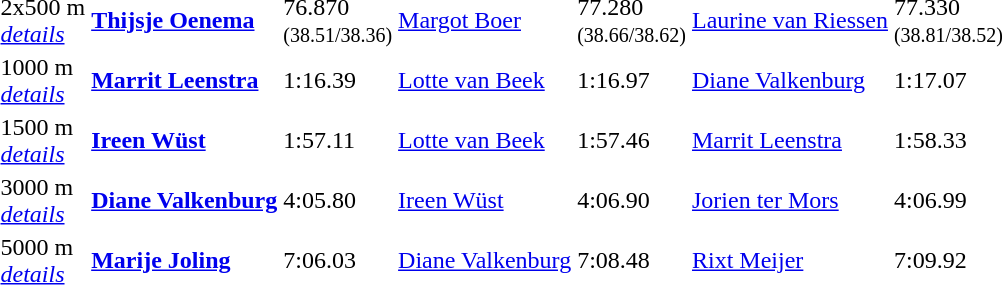<table>
<tr>
<td>2x500 m<br><a href='#'><em>details</em></a></td>
<td><strong><a href='#'>Thijsje Oenema</a></strong></td>
<td>76.870<br><small>(38.51/38.36)</small></td>
<td><a href='#'>Margot Boer</a></td>
<td>77.280<br><small>(38.66/38.62)</small></td>
<td><a href='#'>Laurine van Riessen</a></td>
<td>77.330<br><small>(38.81/38.52)</small></td>
</tr>
<tr>
<td>1000 m<br><a href='#'><em>details</em></a></td>
<td><strong><a href='#'>Marrit Leenstra</a></strong></td>
<td>1:16.39</td>
<td><a href='#'>Lotte van Beek</a></td>
<td>1:16.97</td>
<td><a href='#'>Diane Valkenburg</a></td>
<td>1:17.07</td>
</tr>
<tr>
<td>1500 m<br><a href='#'><em>details</em></a></td>
<td><strong><a href='#'>Ireen Wüst</a></strong></td>
<td>1:57.11</td>
<td><a href='#'>Lotte van Beek</a></td>
<td>1:57.46</td>
<td><a href='#'>Marrit Leenstra</a></td>
<td>1:58.33</td>
</tr>
<tr>
<td>3000 m<br><a href='#'><em>details</em></a></td>
<td><strong><a href='#'>Diane Valkenburg</a></strong></td>
<td>4:05.80</td>
<td><a href='#'>Ireen Wüst</a></td>
<td>4:06.90</td>
<td><a href='#'>Jorien ter Mors</a></td>
<td>4:06.99</td>
</tr>
<tr>
<td>5000 m<br><a href='#'><em>details</em></a></td>
<td><strong><a href='#'>Marije Joling</a></strong></td>
<td>7:06.03</td>
<td><a href='#'>Diane Valkenburg</a></td>
<td>7:08.48</td>
<td><a href='#'>Rixt Meijer</a></td>
<td>7:09.92</td>
</tr>
</table>
